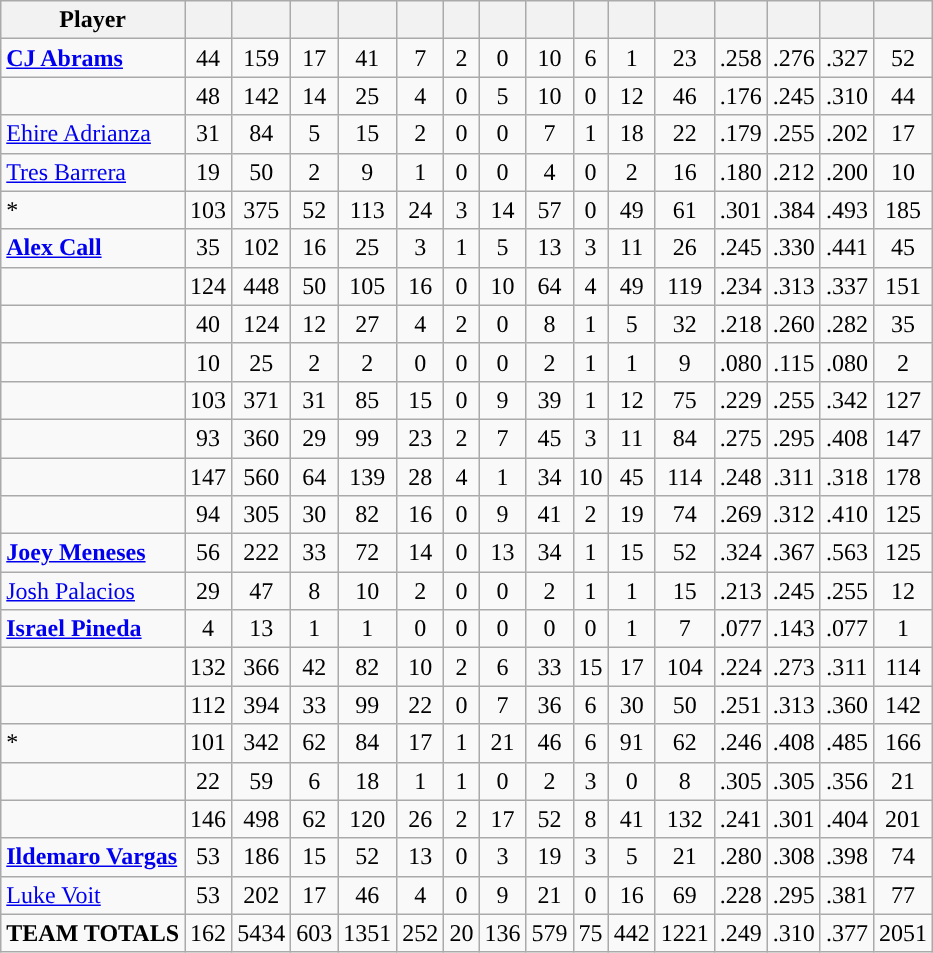<table class="wikitable sortable" style="text-align:center;">
<tr>
<th>Player</th>
<th></th>
<th></th>
<th></th>
<th></th>
<th></th>
<th></th>
<th></th>
<th></th>
<th></th>
<th></th>
<th></th>
<th></th>
<th></th>
<th></th>
<th></th>
</tr>
<tr>
<td align=left><strong><a href='#'>CJ Abrams</a></strong></td>
<td>44</td>
<td>159</td>
<td>17</td>
<td>41</td>
<td>7</td>
<td>2</td>
<td>0</td>
<td>10</td>
<td>6</td>
<td>1</td>
<td>23</td>
<td>.258</td>
<td>.276</td>
<td>.327</td>
<td>52</td>
</tr>
<tr>
<td align=left></td>
<td>48</td>
<td>142</td>
<td>14</td>
<td>25</td>
<td>4</td>
<td>0</td>
<td>5</td>
<td>10</td>
<td>0</td>
<td>12</td>
<td>46</td>
<td>.176</td>
<td>.245</td>
<td>.310</td>
<td>44</td>
</tr>
<tr>
<td align=left><a href='#'>Ehire Adrianza</a></td>
<td>31</td>
<td>84</td>
<td>5</td>
<td>15</td>
<td>2</td>
<td>0</td>
<td>0</td>
<td>7</td>
<td>1</td>
<td>18</td>
<td>22</td>
<td>.179</td>
<td>.255</td>
<td>.202</td>
<td>17</td>
</tr>
<tr>
<td align=left><a href='#'>Tres Barrera</a></td>
<td>19</td>
<td>50</td>
<td>2</td>
<td>9</td>
<td>1</td>
<td>0</td>
<td>0</td>
<td>4</td>
<td>0</td>
<td>2</td>
<td>16</td>
<td>.180</td>
<td>.212</td>
<td>.200</td>
<td>10</td>
</tr>
<tr>
<td align=left> *</td>
<td>103</td>
<td>375</td>
<td>52</td>
<td>113</td>
<td>24</td>
<td>3</td>
<td>14</td>
<td>57</td>
<td>0</td>
<td>49</td>
<td>61</td>
<td>.301</td>
<td>.384</td>
<td>.493</td>
<td>185</td>
</tr>
<tr>
<td align=left><strong><a href='#'>Alex Call</a></strong></td>
<td>35</td>
<td>102</td>
<td>16</td>
<td>25</td>
<td>3</td>
<td>1</td>
<td>5</td>
<td>13</td>
<td>3</td>
<td>11</td>
<td>26</td>
<td>.245</td>
<td>.330</td>
<td>.441</td>
<td>45</td>
</tr>
<tr>
<td align=left><strong></strong></td>
<td>124</td>
<td>448</td>
<td>50</td>
<td>105</td>
<td>16</td>
<td>0</td>
<td>10</td>
<td>64</td>
<td>4</td>
<td>49</td>
<td>119</td>
<td>.234</td>
<td>.313</td>
<td>.337</td>
<td>151</td>
</tr>
<tr>
<td align=left></td>
<td>40</td>
<td>124</td>
<td>12</td>
<td>27</td>
<td>4</td>
<td>2</td>
<td>0</td>
<td>8</td>
<td>1</td>
<td>5</td>
<td>32</td>
<td>.218</td>
<td>.260</td>
<td>.282</td>
<td>35</td>
</tr>
<tr>
<td align=left></td>
<td>10</td>
<td>25</td>
<td>2</td>
<td>2</td>
<td>0</td>
<td>0</td>
<td>0</td>
<td>2</td>
<td>1</td>
<td>1</td>
<td>9</td>
<td>.080</td>
<td>.115</td>
<td>.080</td>
<td>2</td>
</tr>
<tr>
<td align=left></td>
<td>103</td>
<td>371</td>
<td>31</td>
<td>85</td>
<td>15</td>
<td>0</td>
<td>9</td>
<td>39</td>
<td>1</td>
<td>12</td>
<td>75</td>
<td>.229</td>
<td>.255</td>
<td>.342</td>
<td>127</td>
</tr>
<tr>
<td align=left></td>
<td>93</td>
<td>360</td>
<td>29</td>
<td>99</td>
<td>23</td>
<td>2</td>
<td>7</td>
<td>45</td>
<td>3</td>
<td>11</td>
<td>84</td>
<td>.275</td>
<td>.295</td>
<td>.408</td>
<td>147</td>
</tr>
<tr>
<td align=left><strong></strong></td>
<td>147</td>
<td>560</td>
<td>64</td>
<td>139</td>
<td>28</td>
<td>4</td>
<td>1</td>
<td>34</td>
<td>10</td>
<td>45</td>
<td>114</td>
<td>.248</td>
<td>.311</td>
<td>.318</td>
<td>178</td>
</tr>
<tr>
<td align=left></td>
<td>94</td>
<td>305</td>
<td>30</td>
<td>82</td>
<td>16</td>
<td>0</td>
<td>9</td>
<td>41</td>
<td>2</td>
<td>19</td>
<td>74</td>
<td>.269</td>
<td>.312</td>
<td>.410</td>
<td>125</td>
</tr>
<tr>
<td align=left><strong><a href='#'>Joey Meneses</a></strong></td>
<td>56</td>
<td>222</td>
<td>33</td>
<td>72</td>
<td>14</td>
<td>0</td>
<td>13</td>
<td>34</td>
<td>1</td>
<td>15</td>
<td>52</td>
<td>.324</td>
<td>.367</td>
<td>.563</td>
<td>125</td>
</tr>
<tr>
<td align=left><a href='#'>Josh Palacios</a></td>
<td>29</td>
<td>47</td>
<td>8</td>
<td>10</td>
<td>2</td>
<td>0</td>
<td>0</td>
<td>2</td>
<td>1</td>
<td>1</td>
<td>15</td>
<td>.213</td>
<td>.245</td>
<td>.255</td>
<td>12</td>
</tr>
<tr>
<td align=left><strong><a href='#'>Israel Pineda</a></strong></td>
<td>4</td>
<td>13</td>
<td>1</td>
<td>1</td>
<td>0</td>
<td>0</td>
<td>0</td>
<td>0</td>
<td>0</td>
<td>1</td>
<td>7</td>
<td>.077</td>
<td>.143</td>
<td>.077</td>
<td>1</td>
</tr>
<tr>
<td align=left></td>
<td>132</td>
<td>366</td>
<td>42</td>
<td>82</td>
<td>10</td>
<td>2</td>
<td>6</td>
<td>33</td>
<td>15</td>
<td>17</td>
<td>104</td>
<td>.224</td>
<td>.273</td>
<td>.311</td>
<td>114</td>
</tr>
<tr>
<td align=left></td>
<td>112</td>
<td>394</td>
<td>33</td>
<td>99</td>
<td>22</td>
<td>0</td>
<td>7</td>
<td>36</td>
<td>6</td>
<td>30</td>
<td>50</td>
<td>.251</td>
<td>.313</td>
<td>.360</td>
<td>142</td>
</tr>
<tr>
<td align=left> *</td>
<td>101</td>
<td>342</td>
<td>62</td>
<td>84</td>
<td>17</td>
<td>1</td>
<td>21</td>
<td>46</td>
<td>6</td>
<td>91</td>
<td>62</td>
<td>.246</td>
<td>.408</td>
<td>.485</td>
<td>166</td>
</tr>
<tr>
<td align=left></td>
<td>22</td>
<td>59</td>
<td>6</td>
<td>18</td>
<td>1</td>
<td>1</td>
<td>0</td>
<td>2</td>
<td>3</td>
<td>0</td>
<td>8</td>
<td>.305</td>
<td>.305</td>
<td>.356</td>
<td>21</td>
</tr>
<tr>
<td align=left><strong></strong></td>
<td>146</td>
<td>498</td>
<td>62</td>
<td>120</td>
<td>26</td>
<td>2</td>
<td>17</td>
<td>52</td>
<td>8</td>
<td>41</td>
<td>132</td>
<td>.241</td>
<td>.301</td>
<td>.404</td>
<td>201</td>
</tr>
<tr>
<td align=left><strong><a href='#'>Ildemaro Vargas</a></strong></td>
<td>53</td>
<td>186</td>
<td>15</td>
<td>52</td>
<td>13</td>
<td>0</td>
<td>3</td>
<td>19</td>
<td>3</td>
<td>5</td>
<td>21</td>
<td>.280</td>
<td>.308</td>
<td>.398</td>
<td>74</td>
</tr>
<tr>
<td align=left><a href='#'>Luke Voit</a></td>
<td>53</td>
<td>202</td>
<td>17</td>
<td>46</td>
<td>4</td>
<td>0</td>
<td>9</td>
<td>21</td>
<td>0</td>
<td>16</td>
<td>69</td>
<td>.228</td>
<td>.295</td>
<td>.381</td>
<td>77</td>
</tr>
<tr class="sortbottom">
<td align="left"><strong>TEAM TOTALS</strong></td>
<td>162</td>
<td>5434</td>
<td>603</td>
<td>1351</td>
<td>252</td>
<td>20</td>
<td>136</td>
<td>579</td>
<td>75</td>
<td>442</td>
<td>1221</td>
<td>.249</td>
<td>.310</td>
<td>.377</td>
<td>2051</td>
</tr>
</table>
